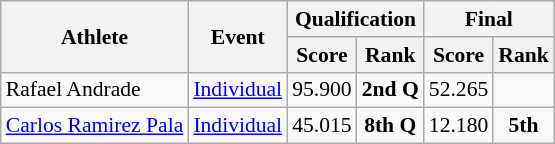<table class="wikitable" style="font-size:90%">
<tr>
<th rowspan="2">Athlete</th>
<th rowspan="2">Event</th>
<th colspan="2">Qualification</th>
<th colspan="2">Final</th>
</tr>
<tr>
<th>Score</th>
<th>Rank</th>
<th>Score</th>
<th>Rank</th>
</tr>
<tr>
<td>Rafael Andrade</td>
<td><a href='#'>Individual</a></td>
<td align=center>95.900</td>
<td align=center><strong>2nd Q</strong></td>
<td align=center>52.265</td>
<td align=center></td>
</tr>
<tr>
<td><a href='#'>Carlos Ramirez Pala</a></td>
<td><a href='#'>Individual</a></td>
<td align=center>45.015</td>
<td align=center><strong>8th Q</strong></td>
<td align=center>12.180</td>
<td align=center><strong>5th</strong></td>
</tr>
</table>
